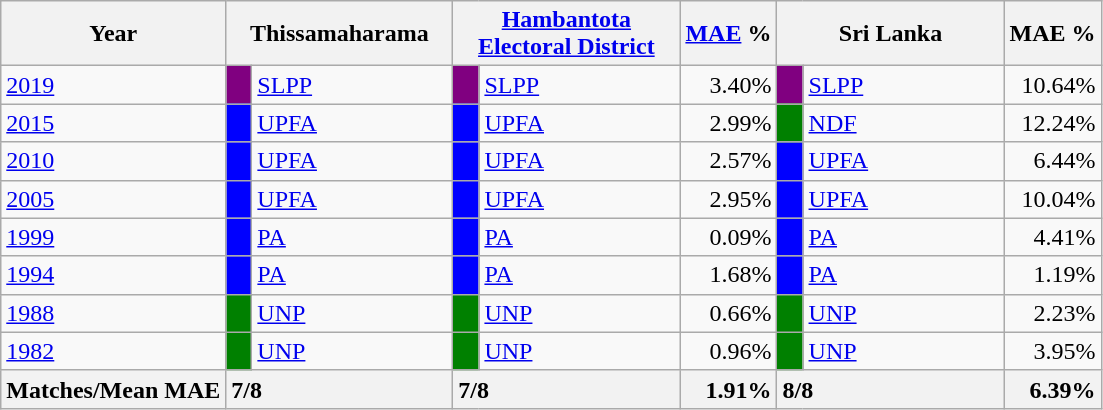<table class="wikitable">
<tr>
<th>Year</th>
<th colspan="2" width="144px">Thissamaharama</th>
<th colspan="2" width="144px"><a href='#'>Hambantota Electoral District</a></th>
<th><a href='#'>MAE</a> %</th>
<th colspan="2" width="144px">Sri Lanka</th>
<th>MAE %</th>
</tr>
<tr>
<td><a href='#'>2019</a></td>
<td style="background-color:purple;" width="10px"></td>
<td style="text-align:left;"><a href='#'>SLPP</a></td>
<td style="background-color:purple;" width="10px"></td>
<td style="text-align:left;"><a href='#'>SLPP</a></td>
<td style="text-align:right;">3.40%</td>
<td style="background-color:purple;" width="10px"></td>
<td style="text-align:left;"><a href='#'>SLPP</a></td>
<td style="text-align:right;">10.64%</td>
</tr>
<tr>
<td><a href='#'>2015</a></td>
<td style="background-color:blue;" width="10px"></td>
<td style="text-align:left;"><a href='#'>UPFA</a></td>
<td style="background-color:blue;" width="10px"></td>
<td style="text-align:left;"><a href='#'>UPFA</a></td>
<td style="text-align:right;">2.99%</td>
<td style="background-color:green;" width="10px"></td>
<td style="text-align:left;"><a href='#'>NDF</a></td>
<td style="text-align:right;">12.24%</td>
</tr>
<tr>
<td><a href='#'>2010</a></td>
<td style="background-color:blue;" width="10px"></td>
<td style="text-align:left;"><a href='#'>UPFA</a></td>
<td style="background-color:blue;" width="10px"></td>
<td style="text-align:left;"><a href='#'>UPFA</a></td>
<td style="text-align:right;">2.57%</td>
<td style="background-color:blue;" width="10px"></td>
<td style="text-align:left;"><a href='#'>UPFA</a></td>
<td style="text-align:right;">6.44%</td>
</tr>
<tr>
<td><a href='#'>2005</a></td>
<td style="background-color:blue;" width="10px"></td>
<td style="text-align:left;"><a href='#'>UPFA</a></td>
<td style="background-color:blue;" width="10px"></td>
<td style="text-align:left;"><a href='#'>UPFA</a></td>
<td style="text-align:right;">2.95%</td>
<td style="background-color:blue;" width="10px"></td>
<td style="text-align:left;"><a href='#'>UPFA</a></td>
<td style="text-align:right;">10.04%</td>
</tr>
<tr>
<td><a href='#'>1999</a></td>
<td style="background-color:blue;" width="10px"></td>
<td style="text-align:left;"><a href='#'>PA</a></td>
<td style="background-color:blue;" width="10px"></td>
<td style="text-align:left;"><a href='#'>PA</a></td>
<td style="text-align:right;">0.09%</td>
<td style="background-color:blue;" width="10px"></td>
<td style="text-align:left;"><a href='#'>PA</a></td>
<td style="text-align:right;">4.41%</td>
</tr>
<tr>
<td><a href='#'>1994</a></td>
<td style="background-color:blue;" width="10px"></td>
<td style="text-align:left;"><a href='#'>PA</a></td>
<td style="background-color:blue;" width="10px"></td>
<td style="text-align:left;"><a href='#'>PA</a></td>
<td style="text-align:right;">1.68%</td>
<td style="background-color:blue;" width="10px"></td>
<td style="text-align:left;"><a href='#'>PA</a></td>
<td style="text-align:right;">1.19%</td>
</tr>
<tr>
<td><a href='#'>1988</a></td>
<td style="background-color:green;" width="10px"></td>
<td style="text-align:left;"><a href='#'>UNP</a></td>
<td style="background-color:green;" width="10px"></td>
<td style="text-align:left;"><a href='#'>UNP</a></td>
<td style="text-align:right;">0.66%</td>
<td style="background-color:green;" width="10px"></td>
<td style="text-align:left;"><a href='#'>UNP</a></td>
<td style="text-align:right;">2.23%</td>
</tr>
<tr>
<td><a href='#'>1982</a></td>
<td style="background-color:green;" width="10px"></td>
<td style="text-align:left;"><a href='#'>UNP</a></td>
<td style="background-color:green;" width="10px"></td>
<td style="text-align:left;"><a href='#'>UNP</a></td>
<td style="text-align:right;">0.96%</td>
<td style="background-color:green;" width="10px"></td>
<td style="text-align:left;"><a href='#'>UNP</a></td>
<td style="text-align:right;">3.95%</td>
</tr>
<tr>
<th>Matches/Mean MAE</th>
<th style="text-align:left;"colspan="2" width="144px">7/8</th>
<th style="text-align:left;"colspan="2" width="144px">7/8</th>
<th style="text-align:right;">1.91%</th>
<th style="text-align:left;"colspan="2" width="144px">8/8</th>
<th style="text-align:right;">6.39%</th>
</tr>
</table>
